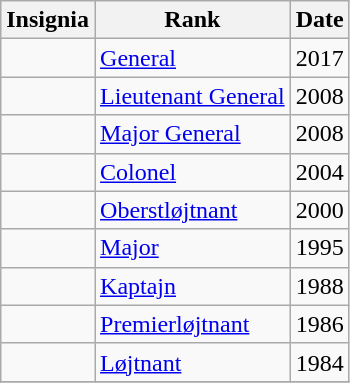<table class="wikitable">
<tr>
<th>Insignia</th>
<th>Rank</th>
<th>Date</th>
</tr>
<tr>
<td></td>
<td><a href='#'>General</a></td>
<td>2017</td>
</tr>
<tr>
<td></td>
<td><a href='#'>Lieutenant General</a></td>
<td>2008</td>
</tr>
<tr>
<td></td>
<td><a href='#'>Major General</a></td>
<td>2008</td>
</tr>
<tr>
<td></td>
<td><a href='#'>Colonel</a></td>
<td>2004</td>
</tr>
<tr>
<td></td>
<td><a href='#'>Oberstløjtnant</a></td>
<td>2000</td>
</tr>
<tr>
<td></td>
<td><a href='#'>Major</a></td>
<td>1995</td>
</tr>
<tr>
<td></td>
<td><a href='#'>Kaptajn</a></td>
<td>1988</td>
</tr>
<tr>
<td></td>
<td><a href='#'>Premierløjtnant</a></td>
<td>1986</td>
</tr>
<tr>
<td></td>
<td><a href='#'>Løjtnant</a></td>
<td>1984</td>
</tr>
<tr>
</tr>
</table>
